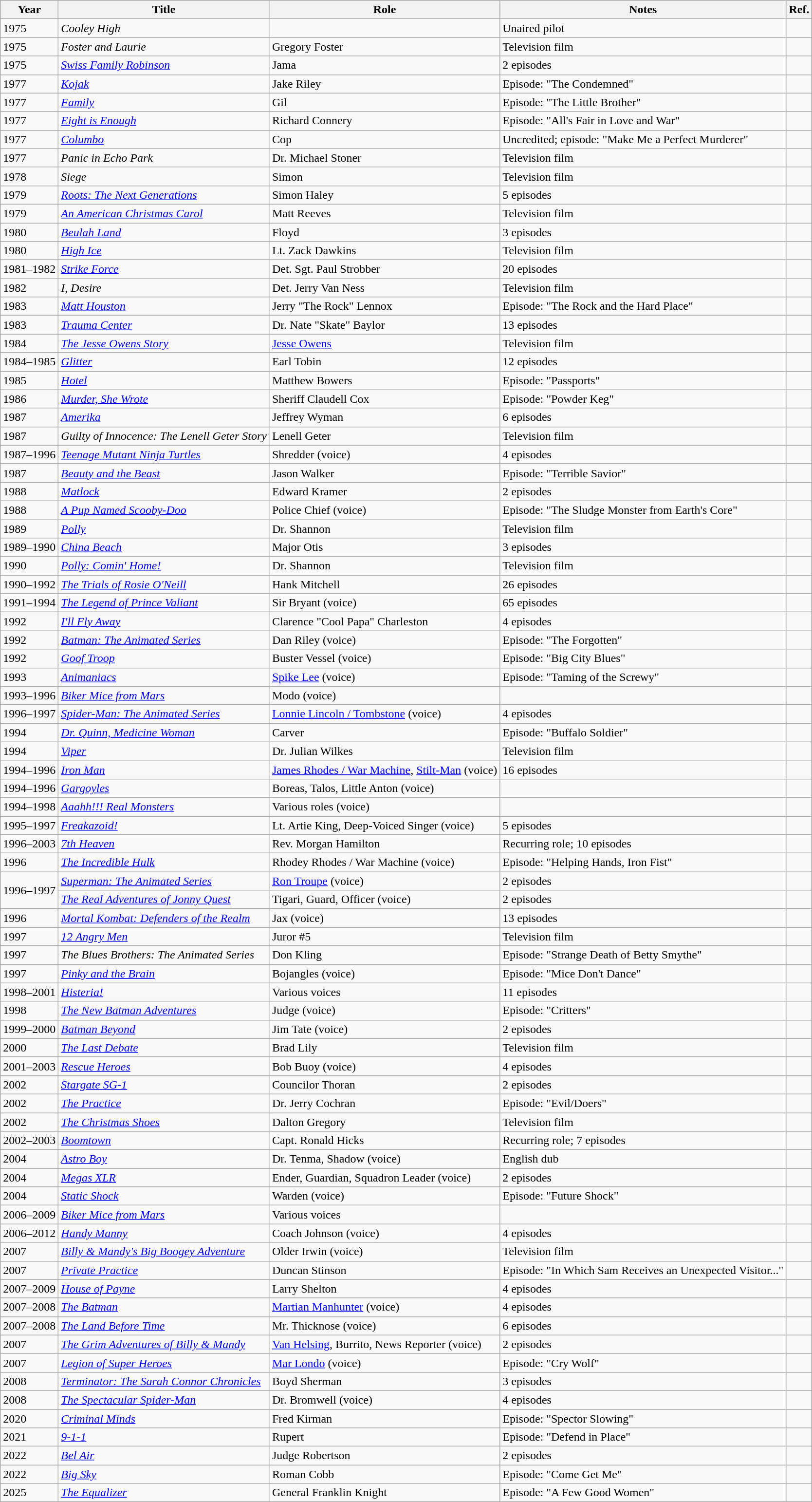<table class="wikitable sortable">
<tr>
<th>Year</th>
<th>Title</th>
<th>Role</th>
<th>Notes</th>
<th class=unsortable>Ref.</th>
</tr>
<tr>
<td>1975</td>
<td><em>Cooley High</em></td>
<td></td>
<td>Unaired pilot</td>
<td></td>
</tr>
<tr>
<td>1975</td>
<td><em>Foster and Laurie</em></td>
<td>Gregory Foster</td>
<td>Television film</td>
<td></td>
</tr>
<tr>
<td>1975</td>
<td><em><a href='#'>Swiss Family Robinson</a></em></td>
<td>Jama</td>
<td>2 episodes</td>
<td></td>
</tr>
<tr>
<td>1977</td>
<td><em><a href='#'>Kojak</a></em></td>
<td>Jake Riley</td>
<td>Episode: "The Condemned"</td>
<td></td>
</tr>
<tr>
<td>1977</td>
<td><em><a href='#'>Family</a></em></td>
<td>Gil</td>
<td>Episode: "The Little Brother"</td>
<td></td>
</tr>
<tr>
<td>1977</td>
<td><em><a href='#'>Eight is Enough</a></em></td>
<td>Richard Connery</td>
<td>Episode: "All's Fair in Love and War"</td>
<td></td>
</tr>
<tr>
<td>1977</td>
<td><em><a href='#'>Columbo</a></em></td>
<td>Cop</td>
<td>Uncredited; episode: "Make Me a Perfect Murderer"</td>
<td></td>
</tr>
<tr>
<td>1977</td>
<td><em>Panic in Echo Park</em></td>
<td>Dr. Michael Stoner</td>
<td>Television film</td>
<td></td>
</tr>
<tr>
<td>1978</td>
<td><em>Siege</em></td>
<td>Simon</td>
<td>Television film</td>
<td></td>
</tr>
<tr>
<td>1979</td>
<td><em><a href='#'>Roots: The Next Generations</a></em></td>
<td>Simon Haley</td>
<td>5 episodes</td>
<td></td>
</tr>
<tr>
<td>1979</td>
<td><em><a href='#'>An American Christmas Carol</a></em></td>
<td>Matt Reeves</td>
<td>Television film</td>
<td></td>
</tr>
<tr>
<td>1980</td>
<td><em><a href='#'>Beulah Land</a></em></td>
<td>Floyd</td>
<td>3 episodes</td>
<td></td>
</tr>
<tr>
<td>1980</td>
<td><em><a href='#'>High Ice</a></em></td>
<td>Lt. Zack Dawkins</td>
<td>Television film</td>
<td></td>
</tr>
<tr>
<td>1981–1982</td>
<td><em><a href='#'>Strike Force</a></em></td>
<td>Det. Sgt. Paul Strobber</td>
<td>20 episodes</td>
<td></td>
</tr>
<tr>
<td>1982</td>
<td><em>I, Desire</em></td>
<td>Det. Jerry Van Ness</td>
<td>Television film</td>
<td></td>
</tr>
<tr>
<td>1983</td>
<td><em><a href='#'>Matt Houston</a></em></td>
<td>Jerry "The Rock" Lennox</td>
<td>Episode: "The Rock and the Hard Place"</td>
<td></td>
</tr>
<tr>
<td>1983</td>
<td><em><a href='#'>Trauma Center</a></em></td>
<td>Dr. Nate "Skate" Baylor</td>
<td>13 episodes</td>
<td></td>
</tr>
<tr>
<td>1984</td>
<td><em><a href='#'>The Jesse Owens Story</a></em></td>
<td><a href='#'>Jesse Owens</a></td>
<td>Television film</td>
<td></td>
</tr>
<tr>
<td>1984–1985</td>
<td><em><a href='#'>Glitter</a></em></td>
<td>Earl Tobin</td>
<td>12 episodes</td>
<td></td>
</tr>
<tr>
<td>1985</td>
<td><em><a href='#'>Hotel</a></em></td>
<td>Matthew Bowers</td>
<td>Episode: "Passports"</td>
<td></td>
</tr>
<tr>
<td>1986</td>
<td><em><a href='#'>Murder, She Wrote</a></em></td>
<td>Sheriff Claudell Cox</td>
<td>Episode: "Powder Keg"</td>
<td></td>
</tr>
<tr>
<td>1987</td>
<td><em><a href='#'>Amerika</a></em></td>
<td>Jeffrey Wyman</td>
<td>6 episodes</td>
<td></td>
</tr>
<tr>
<td>1987</td>
<td><em>Guilty of Innocence: The Lenell Geter Story</em></td>
<td>Lenell Geter</td>
<td>Television film</td>
<td></td>
</tr>
<tr>
<td>1987–1996</td>
<td><em><a href='#'>Teenage Mutant Ninja Turtles</a></em></td>
<td>Shredder (voice)</td>
<td>4 episodes</td>
<td></td>
</tr>
<tr>
<td>1987</td>
<td><em><a href='#'>Beauty and the Beast</a></em></td>
<td>Jason Walker</td>
<td>Episode: "Terrible Savior"</td>
<td></td>
</tr>
<tr>
<td>1988</td>
<td><em><a href='#'>Matlock</a></em></td>
<td>Edward Kramer</td>
<td>2 episodes</td>
<td></td>
</tr>
<tr>
<td>1988</td>
<td><em><a href='#'>A Pup Named Scooby-Doo</a></em></td>
<td>Police Chief (voice)</td>
<td>Episode: "The Sludge Monster from Earth's Core"</td>
<td></td>
</tr>
<tr>
<td>1989</td>
<td><em><a href='#'>Polly</a></em></td>
<td>Dr. Shannon</td>
<td>Television film</td>
<td></td>
</tr>
<tr>
<td>1989–1990</td>
<td><em><a href='#'>China Beach</a></em></td>
<td>Major Otis</td>
<td>3 episodes</td>
<td></td>
</tr>
<tr>
<td>1990</td>
<td><em><a href='#'>Polly: Comin' Home!</a></em></td>
<td>Dr. Shannon</td>
<td>Television film</td>
<td></td>
</tr>
<tr>
<td>1990–1992</td>
<td><em><a href='#'>The Trials of Rosie O'Neill</a></em></td>
<td>Hank Mitchell</td>
<td>26 episodes</td>
<td></td>
</tr>
<tr>
<td>1991–1994</td>
<td><em><a href='#'>The Legend of Prince Valiant</a></em></td>
<td>Sir Bryant (voice)</td>
<td>65 episodes</td>
<td></td>
</tr>
<tr>
<td>1992</td>
<td><em><a href='#'>I'll Fly Away</a></em></td>
<td>Clarence "Cool Papa" Charleston</td>
<td>4 episodes</td>
<td></td>
</tr>
<tr>
<td>1992</td>
<td><em><a href='#'>Batman: The Animated Series</a></em></td>
<td>Dan Riley (voice)</td>
<td>Episode: "The Forgotten"</td>
<td></td>
</tr>
<tr>
<td>1992</td>
<td><em><a href='#'>Goof Troop</a></em></td>
<td>Buster Vessel (voice)</td>
<td>Episode: "Big City Blues"</td>
<td></td>
</tr>
<tr>
<td>1993</td>
<td><em><a href='#'>Animaniacs</a></em></td>
<td><a href='#'>Spike Lee</a> (voice)</td>
<td>Episode: "Taming of the Screwy"</td>
<td></td>
</tr>
<tr>
<td>1993–1996</td>
<td><em><a href='#'>Biker Mice from Mars</a></em></td>
<td>Modo (voice)</td>
<td></td>
<td></td>
</tr>
<tr>
<td>1996–1997</td>
<td><em><a href='#'>Spider-Man: The Animated Series</a></em></td>
<td><a href='#'>Lonnie Lincoln / Tombstone</a> (voice)</td>
<td>4 episodes</td>
<td></td>
</tr>
<tr>
<td>1994</td>
<td><em><a href='#'>Dr. Quinn, Medicine Woman</a></em></td>
<td>Carver</td>
<td>Episode: "Buffalo Soldier"</td>
<td></td>
</tr>
<tr>
<td>1994</td>
<td><em><a href='#'>Viper</a></em></td>
<td>Dr. Julian Wilkes</td>
<td>Television film</td>
<td></td>
</tr>
<tr>
<td>1994–1996</td>
<td><em><a href='#'>Iron Man</a></em></td>
<td><a href='#'>James Rhodes / War Machine</a>, <a href='#'>Stilt-Man</a> (voice)</td>
<td>16 episodes</td>
<td></td>
</tr>
<tr>
<td>1994–1996</td>
<td><em><a href='#'>Gargoyles</a></em></td>
<td>Boreas, Talos, Little Anton (voice)</td>
<td></td>
<td></td>
</tr>
<tr>
<td>1994–1998</td>
<td><em><a href='#'>Aaahh!!! Real Monsters</a></em></td>
<td>Various roles (voice)</td>
<td></td>
<td></td>
</tr>
<tr>
<td>1995–1997</td>
<td><em><a href='#'>Freakazoid!</a></em></td>
<td>Lt. Artie King, Deep-Voiced Singer (voice)</td>
<td>5 episodes</td>
<td></td>
</tr>
<tr>
<td>1996–2003</td>
<td><em><a href='#'>7th Heaven</a></em></td>
<td>Rev. Morgan Hamilton</td>
<td>Recurring role; 10 episodes</td>
<td></td>
</tr>
<tr>
<td>1996</td>
<td><em><a href='#'>The Incredible Hulk</a></em></td>
<td>Rhodey Rhodes / War Machine (voice)</td>
<td>Episode: "Helping Hands, Iron Fist"</td>
<td></td>
</tr>
<tr>
<td rowspan="2">1996–1997</td>
<td><em><a href='#'>Superman: The Animated Series</a></em></td>
<td><a href='#'>Ron Troupe</a> (voice)</td>
<td>2 episodes</td>
<td></td>
</tr>
<tr>
<td><em><a href='#'>The Real Adventures of Jonny Quest</a></em></td>
<td>Tigari, Guard, Officer (voice)</td>
<td>2 episodes</td>
<td></td>
</tr>
<tr>
<td>1996</td>
<td><em><a href='#'>Mortal Kombat: Defenders of the Realm</a></em></td>
<td>Jax (voice)</td>
<td>13 episodes</td>
<td></td>
</tr>
<tr>
<td>1997</td>
<td><em><a href='#'>12 Angry Men</a></em></td>
<td>Juror #5</td>
<td>Television film</td>
<td></td>
</tr>
<tr>
<td>1997</td>
<td><em>The Blues Brothers: The Animated Series</em></td>
<td>Don Kling</td>
<td>Episode: "Strange Death of Betty Smythe"</td>
<td></td>
</tr>
<tr>
<td>1997</td>
<td><em><a href='#'>Pinky and the Brain</a></em></td>
<td>Bojangles (voice)</td>
<td>Episode: "Mice Don't Dance"</td>
<td></td>
</tr>
<tr>
<td>1998–2001</td>
<td><em><a href='#'>Histeria!</a></em></td>
<td>Various voices</td>
<td>11 episodes</td>
<td></td>
</tr>
<tr>
<td>1998</td>
<td><em><a href='#'>The New Batman Adventures</a></em></td>
<td>Judge (voice)</td>
<td>Episode: "Critters"</td>
<td></td>
</tr>
<tr>
<td>1999–2000</td>
<td><em><a href='#'>Batman Beyond</a></em></td>
<td>Jim Tate (voice)</td>
<td>2 episodes</td>
<td></td>
</tr>
<tr>
<td>2000</td>
<td><em><a href='#'>The Last Debate</a></em></td>
<td>Brad Lily</td>
<td>Television film</td>
<td></td>
</tr>
<tr>
<td>2001–2003</td>
<td><em><a href='#'>Rescue Heroes</a></em></td>
<td>Bob Buoy (voice)</td>
<td>4 episodes</td>
<td></td>
</tr>
<tr>
<td>2002</td>
<td><em><a href='#'>Stargate SG-1</a></em></td>
<td>Councilor Thoran</td>
<td>2 episodes</td>
<td></td>
</tr>
<tr>
<td>2002</td>
<td><em><a href='#'>The Practice</a></em></td>
<td>Dr. Jerry Cochran</td>
<td>Episode: "Evil/Doers"</td>
<td></td>
</tr>
<tr>
<td>2002</td>
<td><em><a href='#'>The Christmas Shoes</a></em></td>
<td>Dalton Gregory</td>
<td>Television film</td>
<td></td>
</tr>
<tr>
<td>2002–2003</td>
<td><em><a href='#'>Boomtown</a></em></td>
<td>Capt. Ronald Hicks</td>
<td>Recurring role; 7 episodes</td>
<td></td>
</tr>
<tr>
<td>2004</td>
<td><em><a href='#'>Astro Boy</a></em></td>
<td>Dr. Tenma, Shadow (voice)</td>
<td>English dub</td>
<td></td>
</tr>
<tr>
<td>2004</td>
<td><em><a href='#'>Megas XLR</a></em></td>
<td>Ender, Guardian, Squadron Leader (voice)</td>
<td>2 episodes</td>
<td></td>
</tr>
<tr>
<td>2004</td>
<td><em><a href='#'>Static Shock</a></em></td>
<td>Warden (voice)</td>
<td>Episode: "Future Shock"</td>
<td></td>
</tr>
<tr>
<td>2006–2009</td>
<td><em><a href='#'>Biker Mice from Mars</a></em></td>
<td>Various voices</td>
<td></td>
<td></td>
</tr>
<tr>
<td>2006–2012</td>
<td><em><a href='#'>Handy Manny</a></em></td>
<td>Coach Johnson (voice)</td>
<td>4 episodes</td>
<td></td>
</tr>
<tr>
<td>2007</td>
<td><em><a href='#'>Billy & Mandy's Big Boogey Adventure</a></em></td>
<td>Older Irwin (voice)</td>
<td>Television film</td>
<td></td>
</tr>
<tr>
<td>2007</td>
<td><em><a href='#'>Private Practice</a></em></td>
<td>Duncan Stinson</td>
<td>Episode: "In Which Sam Receives an Unexpected Visitor..."</td>
<td></td>
</tr>
<tr>
<td>2007–2009</td>
<td><em><a href='#'>House of Payne</a></em></td>
<td>Larry Shelton</td>
<td>4 episodes</td>
<td></td>
</tr>
<tr>
<td>2007–2008</td>
<td><em><a href='#'>The Batman</a></em></td>
<td><a href='#'>Martian Manhunter</a> (voice)</td>
<td>4 episodes</td>
<td></td>
</tr>
<tr>
<td>2007–2008</td>
<td><em><a href='#'>The Land Before Time</a></em></td>
<td>Mr. Thicknose (voice)</td>
<td>6 episodes</td>
<td></td>
</tr>
<tr>
<td>2007</td>
<td><em><a href='#'>The Grim Adventures of Billy & Mandy</a></em></td>
<td><a href='#'>Van Helsing</a>, Burrito, News Reporter (voice)</td>
<td>2 episodes</td>
<td></td>
</tr>
<tr>
<td>2007</td>
<td><em><a href='#'>Legion of Super Heroes</a></em></td>
<td><a href='#'>Mar Londo</a> (voice)</td>
<td>Episode: "Cry Wolf"</td>
<td></td>
</tr>
<tr>
<td>2008</td>
<td><em><a href='#'>Terminator: The Sarah Connor Chronicles</a></em></td>
<td>Boyd Sherman</td>
<td>3 episodes</td>
<td></td>
</tr>
<tr>
<td>2008</td>
<td><em><a href='#'>The Spectacular Spider-Man</a></em></td>
<td>Dr. Bromwell (voice)</td>
<td>4 episodes</td>
<td></td>
</tr>
<tr>
<td>2020</td>
<td><em><a href='#'>Criminal Minds</a></em></td>
<td>Fred Kirman</td>
<td>Episode: "Spector Slowing"</td>
<td></td>
</tr>
<tr>
<td>2021</td>
<td><em><a href='#'>9-1-1</a></em></td>
<td>Rupert</td>
<td>Episode: "Defend in Place"</td>
<td></td>
</tr>
<tr>
<td>2022</td>
<td><em><a href='#'>Bel Air</a></em></td>
<td>Judge Robertson</td>
<td>2 episodes</td>
<td></td>
</tr>
<tr>
<td>2022</td>
<td><em><a href='#'>Big Sky</a></em></td>
<td>Roman Cobb</td>
<td>Episode: "Come Get Me"</td>
<td></td>
</tr>
<tr>
<td>2025</td>
<td><em><a href='#'>The Equalizer</a></em></td>
<td>General Franklin Knight</td>
<td>Episode: "A Few Good Women"</td>
</tr>
</table>
